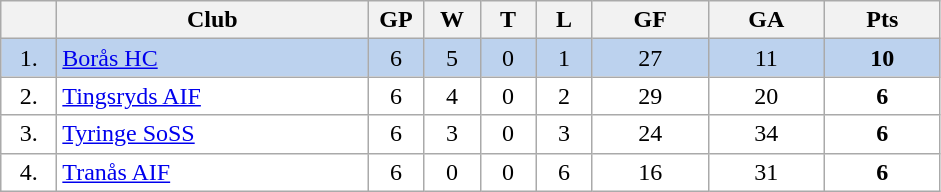<table class="wikitable">
<tr>
<th width="30"></th>
<th width="200">Club</th>
<th width="30">GP</th>
<th width="30">W</th>
<th width="30">T</th>
<th width="30">L</th>
<th width="70">GF</th>
<th width="70">GA</th>
<th width="70">Pts</th>
</tr>
<tr bgcolor="#BCD2EE" align="center">
<td>1.</td>
<td align="left"><a href='#'>Borås HC</a></td>
<td>6</td>
<td>5</td>
<td>0</td>
<td>1</td>
<td>27</td>
<td>11</td>
<td><strong>10</strong></td>
</tr>
<tr bgcolor="#FFFFFF" align="center">
<td>2.</td>
<td align="left"><a href='#'>Tingsryds AIF</a></td>
<td>6</td>
<td>4</td>
<td>0</td>
<td>2</td>
<td>29</td>
<td>20</td>
<td><strong>6</strong></td>
</tr>
<tr bgcolor="#FFFFFF" align="center">
<td>3.</td>
<td align="left"><a href='#'>Tyringe SoSS</a></td>
<td>6</td>
<td>3</td>
<td>0</td>
<td>3</td>
<td>24</td>
<td>34</td>
<td><strong>6</strong></td>
</tr>
<tr bgcolor="#FFFFFF" align="center">
<td>4.</td>
<td align="left"><a href='#'>Tranås AIF</a></td>
<td>6</td>
<td>0</td>
<td>0</td>
<td>6</td>
<td>16</td>
<td>31</td>
<td><strong>6</strong></td>
</tr>
</table>
